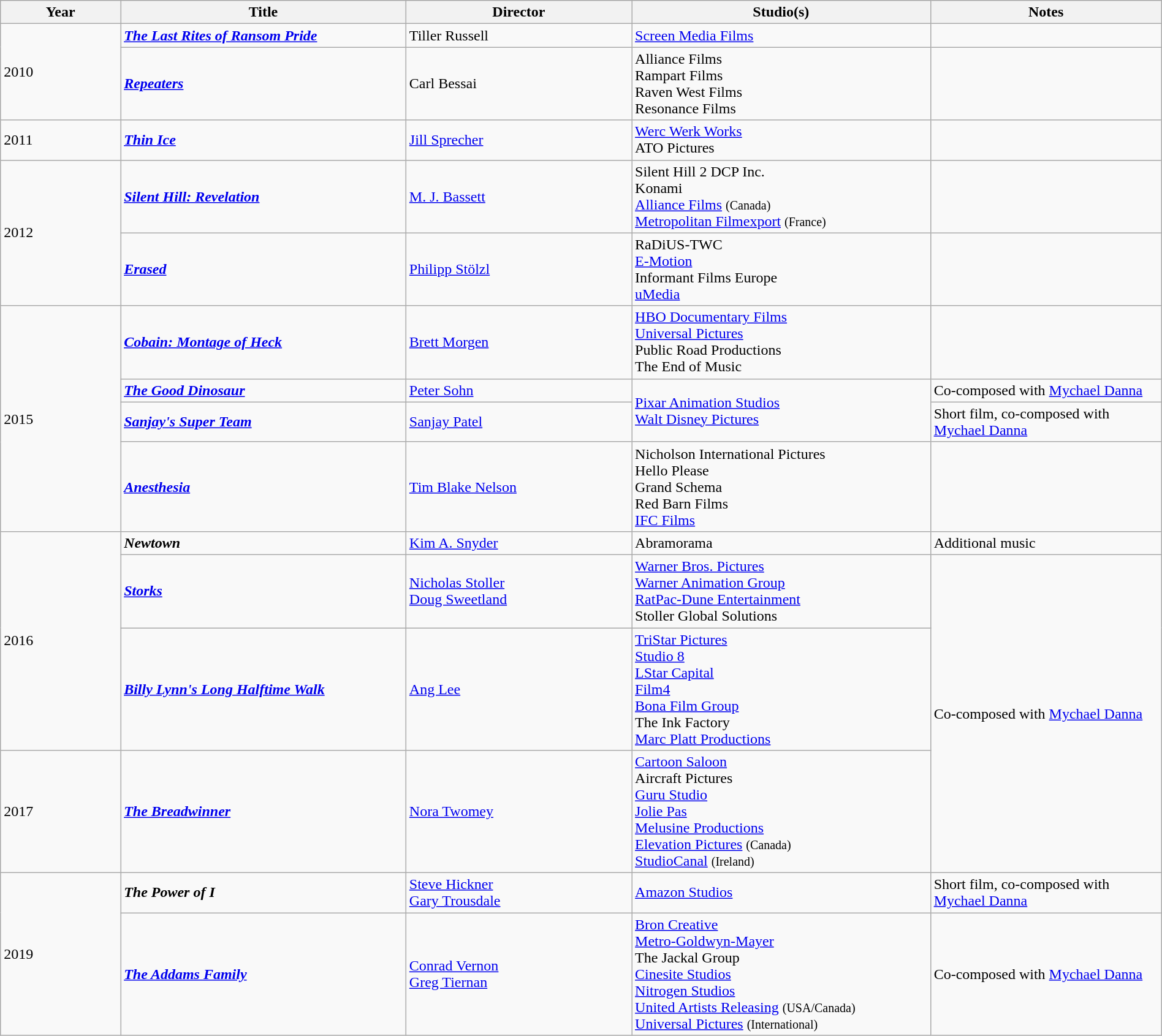<table class="wikitable sortable" style="width:100%;">
<tr>
<th width="25px">Year</th>
<th width="50px">Title</th>
<th width="50px">Director</th>
<th width="50px">Studio(s)</th>
<th width="25px">Notes</th>
</tr>
<tr>
<td rowspan="2">2010</td>
<td><strong><em><a href='#'>The Last Rites of Ransom Pride</a></em></strong></td>
<td>Tiller Russell</td>
<td><a href='#'>Screen Media Films</a></td>
<td></td>
</tr>
<tr>
<td><strong><em><a href='#'>Repeaters</a></em></strong></td>
<td>Carl Bessai</td>
<td>Alliance Films<br>Rampart Films<br>Raven West Films<br>Resonance Films</td>
<td></td>
</tr>
<tr>
<td>2011</td>
<td><a href='#'><strong><em>Thin Ice</em></strong></a></td>
<td><a href='#'>Jill Sprecher</a></td>
<td><a href='#'>Werc Werk Works</a><br>ATO Pictures</td>
<td></td>
</tr>
<tr>
<td rowspan="2">2012</td>
<td><strong><em><a href='#'>Silent Hill: Revelation</a></em></strong></td>
<td><a href='#'>M. J. Bassett</a></td>
<td>Silent Hill 2 DCP Inc.<br>Konami<br><a href='#'>Alliance Films</a> <small>(Canada)</small><br><a href='#'>Metropolitan Filmexport</a> <small>(France)</small></td>
<td></td>
</tr>
<tr>
<td><a href='#'><strong><em>Erased</em></strong></a></td>
<td><a href='#'>Philipp Stölzl</a></td>
<td>RaDiUS-TWC<br><a href='#'>E-Motion</a><br>Informant Films Europe<br><a href='#'>uMedia</a></td>
<td></td>
</tr>
<tr>
<td rowspan="4">2015</td>
<td><a href='#'><strong><em>Cobain: Montage of Heck</em></strong></a></td>
<td><a href='#'>Brett Morgen</a></td>
<td><a href='#'>HBO Documentary Films</a><br><a href='#'>Universal Pictures</a><br>Public Road Productions<br>The End of Music</td>
<td></td>
</tr>
<tr>
<td><strong><em><a href='#'>The Good Dinosaur</a></em></strong></td>
<td><a href='#'>Peter Sohn</a></td>
<td rowspan="2"><a href='#'>Pixar Animation Studios</a><br><a href='#'>Walt Disney Pictures</a></td>
<td>Co-composed with <a href='#'>Mychael Danna</a></td>
</tr>
<tr>
<td><strong><em><a href='#'>Sanjay's Super Team</a></em></strong></td>
<td><a href='#'>Sanjay Patel</a></td>
<td>Short film, co-composed with <a href='#'>Mychael Danna</a></td>
</tr>
<tr>
<td><a href='#'><strong><em>Anesthesia</em></strong></a></td>
<td><a href='#'>Tim Blake Nelson</a></td>
<td>Nicholson International Pictures <br> Hello Please <br> Grand Schema <br> Red Barn Films <br> <a href='#'>IFC Films</a></td>
<td></td>
</tr>
<tr>
<td rowspan="3">2016</td>
<td><strong><em>Newtown</em></strong></td>
<td><a href='#'>Kim A. Snyder</a></td>
<td>Abramorama</td>
<td>Additional music</td>
</tr>
<tr>
<td><a href='#'><strong><em>Storks</em></strong></a></td>
<td><a href='#'>Nicholas Stoller</a><br><a href='#'>Doug Sweetland</a></td>
<td><a href='#'>Warner Bros. Pictures</a><br><a href='#'>Warner Animation Group</a><br><a href='#'>RatPac-Dune Entertainment</a><br>Stoller Global Solutions</td>
<td rowspan="3">Co-composed with <a href='#'>Mychael Danna</a></td>
</tr>
<tr>
<td><a href='#'><strong><em>Billy Lynn's Long Halftime Walk</em></strong></a></td>
<td><a href='#'>Ang Lee</a></td>
<td><a href='#'>TriStar Pictures</a><br><a href='#'>Studio 8</a><br><a href='#'>LStar Capital</a><br><a href='#'>Film4</a><br><a href='#'>Bona Film Group</a><br>The Ink Factory<br><a href='#'>Marc Platt Productions</a></td>
</tr>
<tr>
<td>2017</td>
<td><a href='#'><strong><em>The Breadwinner</em></strong></a></td>
<td><a href='#'>Nora Twomey</a></td>
<td><a href='#'>Cartoon Saloon</a><br>Aircraft Pictures<br><a href='#'>Guru Studio</a><br><a href='#'>Jolie Pas</a><br><a href='#'>Melusine Productions</a><br><a href='#'>Elevation Pictures</a> <small>(Canada)</small><br><a href='#'>StudioCanal</a> <small>(Ireland)</small></td>
</tr>
<tr>
<td rowspan="2">2019</td>
<td><strong><em>The Power of I</em></strong></td>
<td><a href='#'>Steve Hickner</a><br><a href='#'>Gary Trousdale</a></td>
<td><a href='#'>Amazon Studios</a></td>
<td>Short film, co-composed with <a href='#'>Mychael Danna</a></td>
</tr>
<tr>
<td><a href='#'><strong><em>The Addams Family</em></strong></a></td>
<td><a href='#'>Conrad Vernon</a><br><a href='#'>Greg Tiernan</a></td>
<td><a href='#'>Bron Creative</a><br><a href='#'>Metro-Goldwyn-Mayer</a><br>The Jackal Group<br><a href='#'>Cinesite Studios</a><br><a href='#'>Nitrogen Studios</a><br><a href='#'>United Artists Releasing</a> <small>(USA/Canada)</small><br><a href='#'>Universal Pictures</a> <small>(International)</small></td>
<td>Co-composed with <a href='#'>Mychael Danna</a></td>
</tr>
</table>
